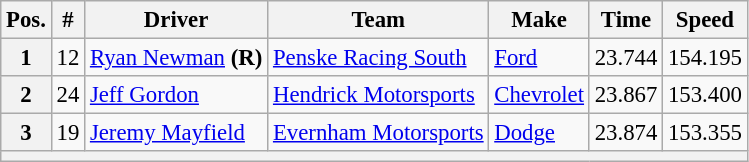<table class="wikitable" style="font-size:95%">
<tr>
<th>Pos.</th>
<th>#</th>
<th>Driver</th>
<th>Team</th>
<th>Make</th>
<th>Time</th>
<th>Speed</th>
</tr>
<tr>
<th>1</th>
<td>12</td>
<td><a href='#'>Ryan Newman</a> <strong>(R)</strong></td>
<td><a href='#'>Penske Racing South</a></td>
<td><a href='#'>Ford</a></td>
<td>23.744</td>
<td>154.195</td>
</tr>
<tr>
<th>2</th>
<td>24</td>
<td><a href='#'>Jeff Gordon</a></td>
<td><a href='#'>Hendrick Motorsports</a></td>
<td><a href='#'>Chevrolet</a></td>
<td>23.867</td>
<td>153.400</td>
</tr>
<tr>
<th>3</th>
<td>19</td>
<td><a href='#'>Jeremy Mayfield</a></td>
<td><a href='#'>Evernham Motorsports</a></td>
<td><a href='#'>Dodge</a></td>
<td>23.874</td>
<td>153.355</td>
</tr>
<tr>
<th colspan="7"></th>
</tr>
</table>
